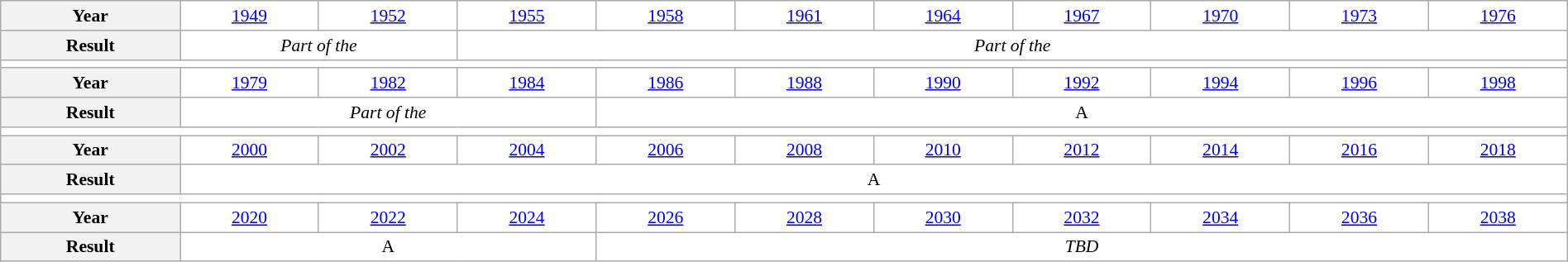<table class="wikitable" style="text-align:center; font-size:90%; background:white;" width="100%">
<tr>
<th>Year</th>
<td><a href='#'>1949</a></td>
<td><a href='#'>1952</a></td>
<td><a href='#'>1955</a></td>
<td><a href='#'>1958</a></td>
<td><a href='#'>1961</a></td>
<td><a href='#'>1964</a></td>
<td><a href='#'>1967</a></td>
<td><a href='#'>1970</a></td>
<td><a href='#'>1973</a></td>
<td><a href='#'>1976</a></td>
</tr>
<tr>
<th>Result</th>
<td colspan="2"><em>Part of the </em></td>
<td colspan="8"><em>Part of the </em></td>
</tr>
<tr>
<td colspan="11"></td>
</tr>
<tr>
<th>Year</th>
<td><a href='#'>1979</a></td>
<td><a href='#'>1982</a></td>
<td><a href='#'>1984</a></td>
<td><a href='#'>1986</a></td>
<td><a href='#'>1988</a></td>
<td><a href='#'>1990</a></td>
<td><a href='#'>1992</a></td>
<td><a href='#'>1994</a></td>
<td><a href='#'>1996</a></td>
<td><a href='#'>1998</a></td>
</tr>
<tr>
<th>Result</th>
<td colspan="3"><em>Part of the </em></td>
<td colspan="7">A</td>
</tr>
<tr>
<td colspan="11"></td>
</tr>
<tr>
<th>Year</th>
<td><a href='#'>2000</a></td>
<td><a href='#'>2002</a></td>
<td><a href='#'>2004</a></td>
<td><a href='#'>2006</a></td>
<td><a href='#'>2008</a></td>
<td><a href='#'>2010</a></td>
<td><a href='#'>2012</a></td>
<td><a href='#'>2014</a></td>
<td><a href='#'>2016</a></td>
<td><a href='#'>2018</a></td>
</tr>
<tr>
<th>Result</th>
<td colspan="10">A</td>
</tr>
<tr>
<td colspan="11"></td>
</tr>
<tr>
<th>Year</th>
<td><a href='#'>2020</a></td>
<td><a href='#'>2022</a></td>
<td><a href='#'>2024</a></td>
<td><a href='#'>2026</a></td>
<td><a href='#'>2028</a></td>
<td><a href='#'>2030</a></td>
<td><a href='#'>2032</a></td>
<td><a href='#'>2034</a></td>
<td><a href='#'>2036</a></td>
<td><a href='#'>2038</a></td>
</tr>
<tr>
<th>Result</th>
<td colspan="3">A</td>
<td colspan="7"><em>TBD</em></td>
</tr>
</table>
